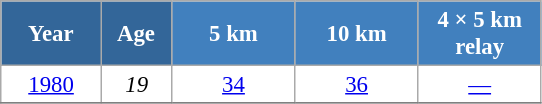<table class="wikitable" style="font-size:95%; text-align:center; border:grey solid 1px; border-collapse:collapse; background:#ffffff;">
<tr>
<th style="background-color:#369; color:white; width:60px;"> Year </th>
<th style="background-color:#369; color:white; width:40px;"> Age </th>
<th style="background-color:#4180be; color:white; width:75px;"> 5 km </th>
<th style="background-color:#4180be; color:white; width:75px;"> 10 km </th>
<th style="background-color:#4180be; color:white; width:75px;"> 4 × 5 km <br> relay </th>
</tr>
<tr>
<td><a href='#'>1980</a></td>
<td><em>19</em></td>
<td><a href='#'>34</a></td>
<td><a href='#'>36</a></td>
<td><a href='#'>—</a></td>
</tr>
<tr>
</tr>
</table>
